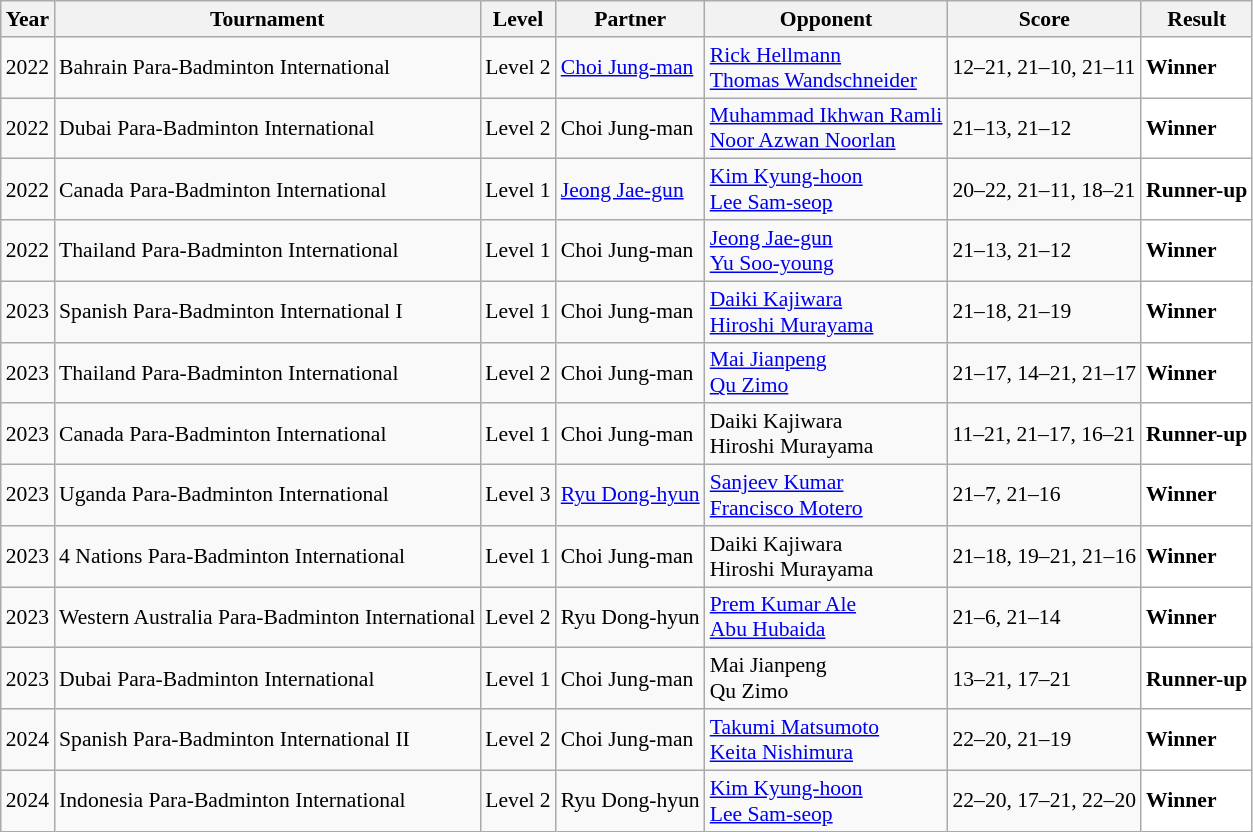<table class="sortable wikitable" style="font-size: 90%;">
<tr>
<th>Year</th>
<th>Tournament</th>
<th>Level</th>
<th>Partner</th>
<th>Opponent</th>
<th>Score</th>
<th>Result</th>
</tr>
<tr>
<td align="center">2022</td>
<td align="left">Bahrain Para-Badminton International</td>
<td align="left">Level 2</td>
<td> <a href='#'>Choi Jung-man</a></td>
<td align="left"> <a href='#'>Rick Hellmann</a><br> <a href='#'>Thomas Wandschneider</a></td>
<td align="left">12–21, 21–10, 21–11</td>
<td style="text-align:left; background:white"> <strong>Winner</strong></td>
</tr>
<tr>
<td align="center">2022</td>
<td align="left">Dubai Para-Badminton International</td>
<td align="left">Level 2</td>
<td> Choi Jung-man</td>
<td align="left"> <a href='#'>Muhammad Ikhwan Ramli</a><br> <a href='#'>Noor Azwan Noorlan</a></td>
<td align="left">21–13, 21–12</td>
<td style="text-align:left; background:white"> <strong>Winner</strong></td>
</tr>
<tr>
<td align="center">2022</td>
<td align="left">Canada Para-Badminton International</td>
<td align="left">Level 1</td>
<td> <a href='#'>Jeong Jae-gun</a></td>
<td align="left"> <a href='#'>Kim Kyung-hoon</a><br> <a href='#'>Lee Sam-seop</a></td>
<td align="left">20–22, 21–11, 18–21</td>
<td style="text-align:left; background:white"> <strong>Runner-up</strong></td>
</tr>
<tr>
<td align="center">2022</td>
<td align="left">Thailand Para-Badminton International</td>
<td align="left">Level 1</td>
<td> Choi Jung-man</td>
<td align="left"> <a href='#'>Jeong Jae-gun</a><br> <a href='#'>Yu Soo-young</a></td>
<td align="left">21–13, 21–12</td>
<td style="text-align:left; background:white"> <strong>Winner</strong></td>
</tr>
<tr>
<td align="center">2023</td>
<td align="left">Spanish Para-Badminton International I</td>
<td align="left">Level 1</td>
<td> Choi Jung-man</td>
<td align="left"> <a href='#'>Daiki Kajiwara</a><br> <a href='#'>Hiroshi Murayama</a></td>
<td align="left">21–18, 21–19</td>
<td style="text-align:left; background:white"> <strong>Winner</strong></td>
</tr>
<tr>
<td align="center">2023</td>
<td align="left">Thailand Para-Badminton International</td>
<td align="left">Level 2</td>
<td> Choi Jung-man</td>
<td align="left"> <a href='#'>Mai Jianpeng</a><br> <a href='#'>Qu Zimo</a></td>
<td align="left">21–17, 14–21, 21–17</td>
<td style="text-align:left; background:white"> <strong>Winner</strong></td>
</tr>
<tr>
<td align="center">2023</td>
<td align="left">Canada Para-Badminton International</td>
<td align="left">Level 1</td>
<td> Choi Jung-man</td>
<td align="left"> Daiki Kajiwara<br> Hiroshi Murayama</td>
<td align="left">11–21, 21–17, 16–21</td>
<td style="text-align:left; background:white"> <strong>Runner-up</strong></td>
</tr>
<tr>
<td align="center">2023</td>
<td align="left">Uganda Para-Badminton International</td>
<td align="left">Level 3</td>
<td> <a href='#'>Ryu Dong-hyun</a></td>
<td align="left"> <a href='#'>Sanjeev Kumar</a><br> <a href='#'>Francisco Motero</a></td>
<td align="left">21–7, 21–16</td>
<td style="text-align:left; background:white"> <strong>Winner</strong></td>
</tr>
<tr>
<td align="center">2023</td>
<td align="left">4 Nations Para-Badminton International</td>
<td align="left">Level 1</td>
<td> Choi Jung-man</td>
<td align="left"> Daiki Kajiwara<br> Hiroshi Murayama</td>
<td align="left">21–18, 19–21, 21–16</td>
<td style="text-align:left; background:white"> <strong>Winner</strong></td>
</tr>
<tr>
<td align="center">2023</td>
<td align="left">Western Australia Para-Badminton International</td>
<td align="left">Level 2</td>
<td> Ryu Dong-hyun</td>
<td align="left"> <a href='#'>Prem Kumar Ale</a><br> <a href='#'>Abu Hubaida</a></td>
<td align="left">21–6, 21–14</td>
<td style="text-align:left; background:white"> <strong>Winner</strong></td>
</tr>
<tr>
<td align="center">2023</td>
<td align="left">Dubai Para-Badminton International</td>
<td align="left">Level 1</td>
<td> Choi Jung-man</td>
<td align="left"> Mai Jianpeng<br> Qu Zimo</td>
<td align="left">13–21, 17–21</td>
<td style="text-align:left; background:white"> <strong>Runner-up</strong></td>
</tr>
<tr>
<td align="center">2024</td>
<td align="left">Spanish Para-Badminton International II</td>
<td align="left">Level 2</td>
<td> Choi Jung-man</td>
<td align="left"> <a href='#'>Takumi Matsumoto</a><br> <a href='#'>Keita Nishimura</a></td>
<td align="left">22–20, 21–19</td>
<td style="text-align:left; background:white"> <strong>Winner</strong></td>
</tr>
<tr>
<td align="center">2024</td>
<td align="left">Indonesia Para-Badminton International</td>
<td align="left">Level 2</td>
<td> Ryu Dong-hyun</td>
<td align="left"> <a href='#'>Kim Kyung-hoon</a><br> <a href='#'>Lee Sam-seop</a></td>
<td align="left">22–20, 17–21, 22–20</td>
<td style="text-align:left; background:white"> <strong>Winner</strong></td>
</tr>
</table>
